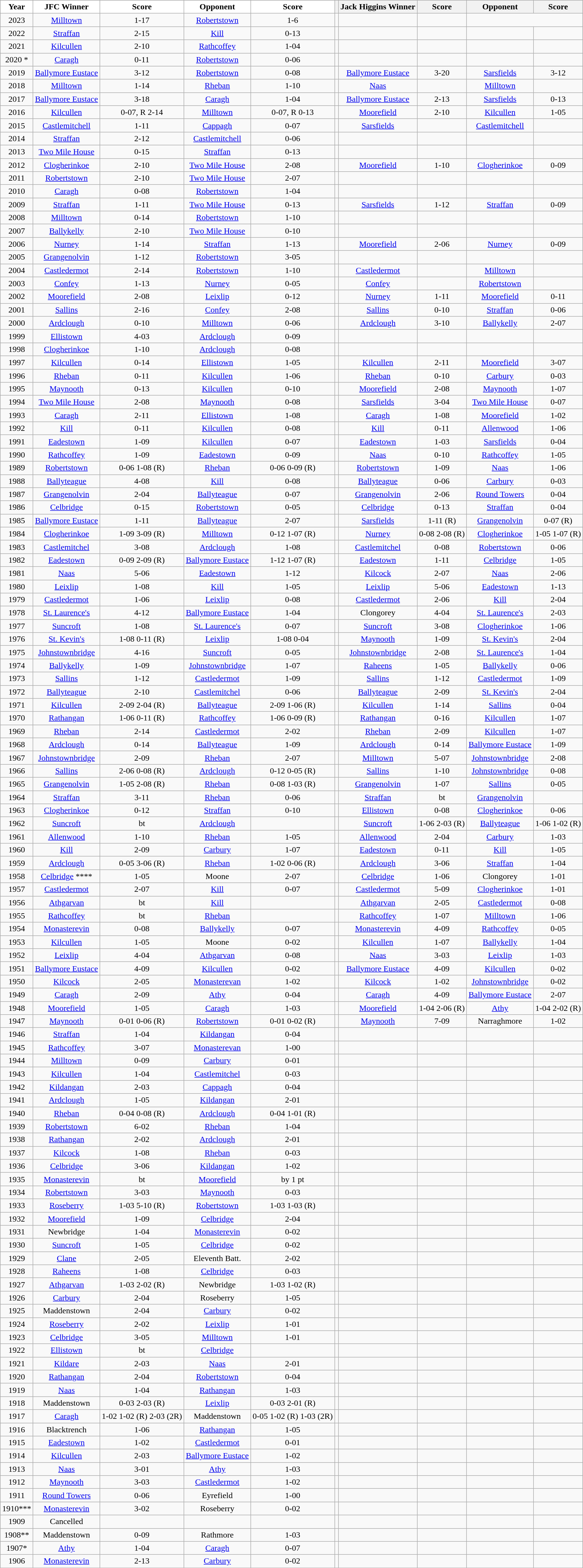<table class="wikitable" style="text-align:center;">
<tr>
<th style="background:white;color:black">Year</th>
<th style="background:white;color:black">JFC Winner</th>
<th style="background:white;color:black">Score</th>
<th style="background:white;color:black">Opponent</th>
<th style="background:white;color:black">Score</th>
<th></th>
<th>Jack Higgins Winner</th>
<th>Score</th>
<th>Opponent</th>
<th>Score</th>
</tr>
<tr>
<td>2023</td>
<td><a href='#'>Milltown</a></td>
<td>1-17</td>
<td><a href='#'>Robertstown</a></td>
<td>1-6</td>
<td></td>
<td></td>
<td></td>
</tr>
<tr>
<td>2022</td>
<td><a href='#'>Straffan</a></td>
<td>2-15</td>
<td><a href='#'>Kill</a></td>
<td>0-13</td>
<td></td>
<td></td>
<td></td>
<td></td>
<td></td>
</tr>
<tr>
<td>2021</td>
<td><a href='#'>Kilcullen</a></td>
<td>2-10</td>
<td><a href='#'>Rathcoffey</a></td>
<td>1-04</td>
<td></td>
<td></td>
<td></td>
<td></td>
<td></td>
</tr>
<tr>
<td>2020 *</td>
<td><a href='#'>Caragh</a></td>
<td>0-11</td>
<td><a href='#'>Robertstown</a></td>
<td>0-06</td>
<td></td>
<td></td>
<td></td>
<td></td>
<td></td>
</tr>
<tr>
<td>2019</td>
<td><a href='#'>Ballymore Eustace</a></td>
<td>3-12</td>
<td><a href='#'>Robertstown</a></td>
<td>0-08</td>
<td></td>
<td><a href='#'>Ballymore Eustace</a></td>
<td>3-20</td>
<td><a href='#'>Sarsfields</a></td>
<td>3-12</td>
</tr>
<tr>
<td>2018</td>
<td><a href='#'>Milltown</a></td>
<td>1-14</td>
<td><a href='#'>Rheban</a></td>
<td>1-10</td>
<td></td>
<td><a href='#'>Naas</a></td>
<td></td>
<td><a href='#'>Milltown</a></td>
<td></td>
</tr>
<tr>
<td>2017</td>
<td><a href='#'>Ballymore Eustace</a></td>
<td>3-18</td>
<td><a href='#'>Caragh</a></td>
<td>1-04</td>
<td></td>
<td><a href='#'>Ballymore Eustace</a></td>
<td>2-13</td>
<td><a href='#'>Sarsfields</a></td>
<td>0-13</td>
</tr>
<tr>
<td>2016</td>
<td><a href='#'>Kilcullen</a></td>
<td>0-07, R 2-14</td>
<td><a href='#'>Milltown</a></td>
<td>0-07, R 0-13</td>
<td></td>
<td><a href='#'>Moorefield</a></td>
<td>2-10</td>
<td><a href='#'>Kilcullen</a></td>
<td>1-05</td>
</tr>
<tr>
<td>2015</td>
<td><a href='#'>Castlemitchell</a></td>
<td>1-11</td>
<td><a href='#'>Cappagh</a></td>
<td>0-07</td>
<td></td>
<td><a href='#'>Sarsfields</a></td>
<td></td>
<td><a href='#'>Castlemitchell</a></td>
<td></td>
</tr>
<tr>
<td>2014</td>
<td><a href='#'>Straffan</a></td>
<td>2-12</td>
<td><a href='#'>Castlemitchell</a></td>
<td>0-06</td>
<td></td>
<td></td>
<td></td>
<td></td>
<td></td>
</tr>
<tr>
<td>2013</td>
<td><a href='#'>Two Mile House</a></td>
<td>0-15</td>
<td><a href='#'>Straffan</a></td>
<td>0-13</td>
<td></td>
<td></td>
<td></td>
<td></td>
<td></td>
</tr>
<tr>
<td>2012</td>
<td><a href='#'>Clogherinkoe</a></td>
<td>2-10</td>
<td><a href='#'>Two Mile House</a></td>
<td>2-08</td>
<td></td>
<td><a href='#'>Moorefield</a></td>
<td>1-10</td>
<td><a href='#'>Clogherinkoe</a></td>
<td>0-09</td>
</tr>
<tr>
<td>2011</td>
<td><a href='#'>Robertstown</a></td>
<td>2-10</td>
<td><a href='#'>Two Mile House</a></td>
<td>2-07</td>
<td></td>
<td></td>
<td></td>
<td></td>
<td></td>
</tr>
<tr>
<td>2010</td>
<td><a href='#'>Caragh</a></td>
<td>0-08</td>
<td><a href='#'>Robertstown</a></td>
<td>1-04</td>
<td></td>
<td></td>
<td></td>
<td></td>
<td></td>
</tr>
<tr>
<td>2009</td>
<td><a href='#'>Straffan</a></td>
<td>1-11</td>
<td><a href='#'>Two Mile House</a></td>
<td>0-13</td>
<td></td>
<td><a href='#'>Sarsfields</a></td>
<td>1-12</td>
<td><a href='#'>Straffan</a></td>
<td>0-09</td>
</tr>
<tr>
<td>2008</td>
<td><a href='#'>Milltown</a></td>
<td>0-14</td>
<td><a href='#'>Robertstown</a></td>
<td>1-10</td>
<td></td>
<td></td>
<td></td>
<td></td>
<td></td>
</tr>
<tr>
<td>2007</td>
<td><a href='#'>Ballykelly</a></td>
<td>2-10</td>
<td><a href='#'>Two Mile House</a></td>
<td>0-10</td>
<td></td>
<td></td>
<td></td>
<td></td>
<td></td>
</tr>
<tr>
<td>2006</td>
<td><a href='#'>Nurney</a></td>
<td>1-14</td>
<td><a href='#'>Straffan</a></td>
<td>1-13</td>
<td></td>
<td><a href='#'>Moorefield</a></td>
<td>2-06</td>
<td><a href='#'>Nurney</a></td>
<td>0-09</td>
</tr>
<tr>
<td>2005</td>
<td><a href='#'>Grangenolvin</a></td>
<td>1-12</td>
<td><a href='#'>Robertstown</a></td>
<td>3-05</td>
<td></td>
<td></td>
<td></td>
<td></td>
<td></td>
</tr>
<tr>
<td>2004</td>
<td><a href='#'>Castledermot</a></td>
<td>2-14</td>
<td><a href='#'>Robertstown</a></td>
<td>1-10</td>
<td></td>
<td><a href='#'>Castledermot</a></td>
<td></td>
<td><a href='#'>Milltown</a></td>
<td></td>
</tr>
<tr>
<td>2003</td>
<td><a href='#'>Confey</a></td>
<td>1-13</td>
<td><a href='#'>Nurney</a></td>
<td>0-05</td>
<td></td>
<td><a href='#'>Confey</a></td>
<td></td>
<td><a href='#'>Robertstown</a></td>
<td></td>
</tr>
<tr>
<td>2002</td>
<td><a href='#'>Moorefield</a></td>
<td>2-08</td>
<td><a href='#'>Leixlip</a></td>
<td>0-12</td>
<td></td>
<td><a href='#'>Nurney</a></td>
<td>1-11</td>
<td><a href='#'>Moorefield</a></td>
<td>0-11</td>
</tr>
<tr>
<td>2001</td>
<td><a href='#'>Sallins</a></td>
<td>2-16</td>
<td><a href='#'>Confey</a></td>
<td>2-08</td>
<td></td>
<td><a href='#'>Sallins</a></td>
<td>0-10</td>
<td><a href='#'>Straffan</a></td>
<td>0-06</td>
</tr>
<tr>
<td>2000</td>
<td><a href='#'>Ardclough</a></td>
<td>0-10</td>
<td><a href='#'>Milltown</a></td>
<td>0-06</td>
<td></td>
<td><a href='#'>Ardclough</a></td>
<td>3-10</td>
<td><a href='#'>Ballykelly</a></td>
<td>2-07</td>
</tr>
<tr>
<td>1999</td>
<td><a href='#'>Ellistown</a></td>
<td>4-03</td>
<td><a href='#'>Ardclough</a></td>
<td>0-09</td>
<td></td>
<td></td>
<td></td>
<td></td>
<td></td>
</tr>
<tr>
<td>1998</td>
<td><a href='#'>Clogherinkoe</a></td>
<td>1-10</td>
<td><a href='#'>Ardclough</a></td>
<td>0-08</td>
<td></td>
<td></td>
<td></td>
<td></td>
<td></td>
</tr>
<tr>
<td>1997</td>
<td><a href='#'>Kilcullen</a></td>
<td>0-14</td>
<td><a href='#'>Ellistown</a></td>
<td>1-05</td>
<td></td>
<td><a href='#'>Kilcullen</a></td>
<td>2-11</td>
<td><a href='#'>Moorefield</a></td>
<td>3-07</td>
</tr>
<tr>
<td>1996</td>
<td><a href='#'>Rheban</a></td>
<td>0-11</td>
<td><a href='#'>Kilcullen</a></td>
<td>1-06</td>
<td></td>
<td><a href='#'>Rheban</a></td>
<td>0-10</td>
<td><a href='#'>Carbury</a></td>
<td>0-03</td>
</tr>
<tr>
<td>1995</td>
<td><a href='#'>Maynooth</a></td>
<td>0-13</td>
<td><a href='#'>Kilcullen</a></td>
<td>0-10</td>
<td></td>
<td><a href='#'>Moorefield</a></td>
<td>2-08</td>
<td><a href='#'>Maynooth</a></td>
<td>1-07</td>
</tr>
<tr>
<td>1994</td>
<td><a href='#'>Two Mile House</a></td>
<td>2-08</td>
<td><a href='#'>Maynooth</a></td>
<td>0-08</td>
<td></td>
<td><a href='#'>Sarsfields</a></td>
<td>3-04</td>
<td><a href='#'>Two Mile House</a></td>
<td>0-07</td>
</tr>
<tr>
<td>1993</td>
<td><a href='#'>Caragh</a></td>
<td>2-11</td>
<td><a href='#'>Ellistown</a></td>
<td>1-08</td>
<td></td>
<td><a href='#'>Caragh</a></td>
<td>1-08</td>
<td><a href='#'>Moorefield</a></td>
<td>1-02</td>
</tr>
<tr>
<td>1992</td>
<td><a href='#'>Kill</a></td>
<td>0-11</td>
<td><a href='#'>Kilcullen</a></td>
<td>0-08</td>
<td></td>
<td><a href='#'>Kill</a></td>
<td>0-11</td>
<td><a href='#'>Allenwood</a></td>
<td>1-06</td>
</tr>
<tr>
<td>1991</td>
<td><a href='#'>Eadestown</a></td>
<td>1-09</td>
<td><a href='#'>Kilcullen</a></td>
<td>0-07</td>
<td></td>
<td><a href='#'>Eadestown</a></td>
<td>1-03</td>
<td><a href='#'>Sarsfields</a></td>
<td>0-04</td>
</tr>
<tr>
<td>1990</td>
<td><a href='#'>Rathcoffey</a></td>
<td>1-09</td>
<td><a href='#'>Eadestown</a></td>
<td>0-09</td>
<td></td>
<td><a href='#'>Naas</a></td>
<td>0-10</td>
<td><a href='#'>Rathcoffey</a></td>
<td>1-05</td>
</tr>
<tr>
<td>1989</td>
<td><a href='#'>Robertstown</a></td>
<td>0-06 1-08 (R)</td>
<td><a href='#'>Rheban</a></td>
<td>0-06 0-09 (R)</td>
<td></td>
<td><a href='#'>Robertstown</a></td>
<td>1-09</td>
<td><a href='#'>Naas</a></td>
<td>1-06</td>
</tr>
<tr>
<td>1988</td>
<td><a href='#'>Ballyteague</a></td>
<td>4-08</td>
<td><a href='#'>Kill</a></td>
<td>0-08</td>
<td></td>
<td><a href='#'>Ballyteague</a></td>
<td>0-06</td>
<td><a href='#'>Carbury</a></td>
<td>0-03</td>
</tr>
<tr>
<td>1987</td>
<td><a href='#'>Grangenolvin</a></td>
<td>2-04</td>
<td><a href='#'>Ballyteague</a></td>
<td>0-07</td>
<td></td>
<td><a href='#'>Grangenolvin</a></td>
<td>2-06</td>
<td><a href='#'>Round Towers</a></td>
<td>0-04</td>
</tr>
<tr>
<td>1986</td>
<td><a href='#'>Celbridge</a></td>
<td>0-15</td>
<td><a href='#'>Robertstown</a></td>
<td>0-05</td>
<td></td>
<td><a href='#'>Celbridge</a></td>
<td>0-13</td>
<td><a href='#'>Straffan</a></td>
<td>0-04</td>
</tr>
<tr>
<td>1985</td>
<td><a href='#'>Ballymore Eustace</a></td>
<td>1-11</td>
<td><a href='#'>Ballyteague</a></td>
<td>2-07</td>
<td></td>
<td><a href='#'>Sarsfields</a></td>
<td>1-11 (R)</td>
<td><a href='#'>Grangenolvin</a></td>
<td>0-07 (R)</td>
</tr>
<tr>
<td>1984</td>
<td><a href='#'>Clogherinkoe</a></td>
<td>1-09 3-09 (R)</td>
<td><a href='#'>Milltown</a></td>
<td>0-12 1-07 (R)</td>
<td></td>
<td><a href='#'>Nurney</a></td>
<td>0-08 2-08 (R)</td>
<td><a href='#'>Clogherinkoe</a></td>
<td>1-05 1-07 (R)</td>
</tr>
<tr>
<td>1983</td>
<td><a href='#'>Castlemitchel</a></td>
<td>3-08</td>
<td><a href='#'>Ardclough</a></td>
<td>1-08</td>
<td></td>
<td><a href='#'>Castlemitchel</a></td>
<td>0-08</td>
<td><a href='#'>Robertstown</a></td>
<td>0-06</td>
</tr>
<tr>
<td>1982</td>
<td><a href='#'>Eadestown</a></td>
<td>0-09 2-09 (R)</td>
<td><a href='#'>Ballymore Eustace</a></td>
<td>1-12 1-07 (R)</td>
<td></td>
<td><a href='#'>Eadestown</a></td>
<td>1-11</td>
<td><a href='#'>Celbridge</a></td>
<td>1-05</td>
</tr>
<tr>
<td>1981</td>
<td><a href='#'>Naas</a></td>
<td>5-06</td>
<td><a href='#'>Eadestown</a></td>
<td>1-12</td>
<td></td>
<td><a href='#'>Kilcock</a></td>
<td>2-07</td>
<td><a href='#'>Naas</a></td>
<td>2-06</td>
</tr>
<tr>
<td>1980</td>
<td><a href='#'>Leixlip</a></td>
<td>1-08</td>
<td><a href='#'>Kill</a></td>
<td>1-05</td>
<td></td>
<td><a href='#'>Leixlip</a></td>
<td>5-06</td>
<td><a href='#'>Eadestown</a></td>
<td>1-13</td>
</tr>
<tr>
<td>1979</td>
<td><a href='#'>Castledermot</a></td>
<td>1-06</td>
<td><a href='#'>Leixlip</a></td>
<td>0-08</td>
<td></td>
<td><a href='#'>Castledermot</a></td>
<td>2-06</td>
<td><a href='#'>Kill</a></td>
<td>2-04</td>
</tr>
<tr>
<td>1978</td>
<td><a href='#'>St. Laurence's</a></td>
<td>4-12</td>
<td><a href='#'>Ballymore Eustace</a></td>
<td>1-04</td>
<td></td>
<td>Clongorey</td>
<td>4-04</td>
<td><a href='#'>St. Laurence's</a></td>
<td>2-03</td>
</tr>
<tr>
<td>1977</td>
<td><a href='#'>Suncroft</a></td>
<td>1-08</td>
<td><a href='#'>St. Laurence's</a></td>
<td>0-07</td>
<td></td>
<td><a href='#'>Suncroft</a></td>
<td>3-08</td>
<td><a href='#'>Clogherinkoe</a></td>
<td>1-06</td>
</tr>
<tr>
<td>1976</td>
<td><a href='#'>St. Kevin's</a></td>
<td>1-08 0-11 (R)</td>
<td><a href='#'>Leixlip</a></td>
<td>1-08 0-04</td>
<td></td>
<td><a href='#'>Maynooth</a></td>
<td>1-09</td>
<td><a href='#'>St. Kevin's</a></td>
<td>2-04</td>
</tr>
<tr>
<td>1975</td>
<td><a href='#'>Johnstownbridge</a></td>
<td>4-16</td>
<td><a href='#'>Suncroft</a></td>
<td>0-05</td>
<td></td>
<td><a href='#'>Johnstownbridge</a></td>
<td>2-08</td>
<td><a href='#'>St. Laurence's</a></td>
<td>1-04</td>
</tr>
<tr>
<td>1974</td>
<td><a href='#'>Ballykelly</a></td>
<td>1-09</td>
<td><a href='#'>Johnstownbridge</a></td>
<td>1-07</td>
<td></td>
<td><a href='#'>Raheens</a></td>
<td>1-05</td>
<td><a href='#'>Ballykelly</a></td>
<td>0-06</td>
</tr>
<tr>
<td>1973</td>
<td><a href='#'>Sallins</a></td>
<td>1-12</td>
<td><a href='#'>Castledermot</a></td>
<td>1-09</td>
<td></td>
<td><a href='#'>Sallins</a></td>
<td>1-12</td>
<td><a href='#'>Castledermot</a></td>
<td>1-09</td>
</tr>
<tr>
<td>1972</td>
<td><a href='#'>Ballyteague</a></td>
<td>2-10</td>
<td><a href='#'>Castlemitchel</a></td>
<td>0-06</td>
<td></td>
<td><a href='#'>Ballyteague</a></td>
<td>2-09</td>
<td><a href='#'>St. Kevin's</a></td>
<td>2-04</td>
</tr>
<tr>
<td>1971</td>
<td><a href='#'>Kilcullen</a></td>
<td>2-09 2-04 (R)</td>
<td><a href='#'>Ballyteague</a></td>
<td>2-09 1-06 (R)</td>
<td></td>
<td><a href='#'>Kilcullen</a></td>
<td>1-14</td>
<td><a href='#'>Sallins</a></td>
<td>0-04</td>
</tr>
<tr>
<td>1970</td>
<td><a href='#'>Rathangan</a></td>
<td>1-06 0-11 (R)</td>
<td><a href='#'>Rathcoffey</a></td>
<td>1-06 0-09 (R)</td>
<td></td>
<td><a href='#'>Rathangan</a></td>
<td>0-16</td>
<td><a href='#'>Kilcullen</a></td>
<td>1-07</td>
</tr>
<tr>
<td>1969</td>
<td><a href='#'>Rheban</a></td>
<td>2-14</td>
<td><a href='#'>Castledermot</a></td>
<td>2-02</td>
<td></td>
<td><a href='#'>Rheban</a></td>
<td>2-09</td>
<td><a href='#'>Kilcullen</a></td>
<td>1-07</td>
</tr>
<tr>
<td>1968</td>
<td><a href='#'>Ardclough</a></td>
<td>0-14</td>
<td><a href='#'>Ballyteague</a></td>
<td>1-09</td>
<td></td>
<td><a href='#'>Ardclough</a></td>
<td>0-14</td>
<td><a href='#'>Ballymore Eustace</a></td>
<td>1-09</td>
</tr>
<tr>
<td>1967</td>
<td><a href='#'>Johnstownbridge</a></td>
<td>2-09</td>
<td><a href='#'>Rheban</a></td>
<td>2-07</td>
<td></td>
<td><a href='#'>Milltown</a></td>
<td>5-07</td>
<td><a href='#'>Johnstownbridge</a></td>
<td>2-08</td>
</tr>
<tr>
<td>1966</td>
<td><a href='#'>Sallins</a></td>
<td>2-06 0-08 (R)</td>
<td><a href='#'>Ardclough</a></td>
<td>0-12 0-05 (R)</td>
<td></td>
<td><a href='#'>Sallins</a></td>
<td>1-10</td>
<td><a href='#'>Johnstownbridge</a></td>
<td>0-08</td>
</tr>
<tr>
<td>1965</td>
<td><a href='#'>Grangenolvin</a></td>
<td>1-05 2-08 (R)</td>
<td><a href='#'>Rheban</a></td>
<td>0-08 1-03 (R)</td>
<td></td>
<td><a href='#'>Grangenolvin</a></td>
<td>1-07</td>
<td><a href='#'>Sallins</a></td>
<td>0-05</td>
</tr>
<tr>
<td>1964</td>
<td><a href='#'>Straffan</a></td>
<td>3-11</td>
<td><a href='#'>Rheban</a></td>
<td>0-06</td>
<td></td>
<td><a href='#'>Straffan</a></td>
<td>bt</td>
<td><a href='#'>Grangenolvin</a></td>
<td></td>
</tr>
<tr>
<td>1963</td>
<td><a href='#'>Clogherinkoe</a></td>
<td>0-12</td>
<td><a href='#'>Straffan</a></td>
<td>0-10</td>
<td></td>
<td><a href='#'>Ellistown</a></td>
<td>0-08</td>
<td><a href='#'>Clogherinkoe</a></td>
<td>0-06</td>
</tr>
<tr>
<td>1962</td>
<td><a href='#'>Suncroft</a></td>
<td>bt</td>
<td><a href='#'>Ardclough</a></td>
<td></td>
<td></td>
<td><a href='#'>Suncroft</a></td>
<td>1-06 2-03 (R)</td>
<td><a href='#'>Ballyteague</a></td>
<td>1-06 1-02 (R)</td>
</tr>
<tr>
<td>1961</td>
<td><a href='#'>Allenwood</a></td>
<td>1-10</td>
<td><a href='#'>Rheban</a></td>
<td>1-05</td>
<td></td>
<td><a href='#'>Allenwood</a></td>
<td>2-04</td>
<td><a href='#'>Carbury</a></td>
<td>1-03</td>
</tr>
<tr>
<td>1960</td>
<td><a href='#'>Kill</a></td>
<td>2-09</td>
<td><a href='#'>Carbury</a></td>
<td>1-07</td>
<td></td>
<td><a href='#'>Eadestown</a></td>
<td>0-11</td>
<td><a href='#'>Kill</a></td>
<td>1-05</td>
</tr>
<tr>
<td>1959</td>
<td><a href='#'>Ardclough</a></td>
<td>0-05 3-06 (R)</td>
<td><a href='#'>Rheban</a></td>
<td>1-02 0-06 (R)</td>
<td></td>
<td><a href='#'>Ardclough</a></td>
<td>3-06</td>
<td><a href='#'>Straffan</a></td>
<td>1-04</td>
</tr>
<tr>
<td>1958</td>
<td><a href='#'>Celbridge</a> ****</td>
<td>1-05</td>
<td>Moone</td>
<td>2-07</td>
<td></td>
<td><a href='#'>Celbridge</a></td>
<td>1-06</td>
<td>Clongorey</td>
<td>1-01</td>
</tr>
<tr>
<td>1957</td>
<td><a href='#'>Castledermot</a></td>
<td>2-07</td>
<td><a href='#'>Kill</a></td>
<td>0-07</td>
<td></td>
<td><a href='#'>Castledermot</a></td>
<td>5-09</td>
<td><a href='#'>Clogherinkoe</a></td>
<td>1-01</td>
</tr>
<tr>
<td>1956</td>
<td><a href='#'>Athgarvan</a></td>
<td>bt</td>
<td><a href='#'>Kill</a></td>
<td></td>
<td></td>
<td><a href='#'>Athgarvan</a></td>
<td>2-05</td>
<td><a href='#'>Castledermot</a></td>
<td>0-08</td>
</tr>
<tr>
<td>1955</td>
<td><a href='#'>Rathcoffey</a></td>
<td>bt</td>
<td><a href='#'>Rheban</a></td>
<td></td>
<td></td>
<td><a href='#'>Rathcoffey</a></td>
<td>1-07</td>
<td><a href='#'>Milltown</a></td>
<td>1-06</td>
</tr>
<tr>
<td>1954</td>
<td><a href='#'>Monasterevin</a></td>
<td>0-08</td>
<td><a href='#'>Ballykelly</a></td>
<td>0-07</td>
<td></td>
<td><a href='#'>Monasterevin</a></td>
<td>4-09</td>
<td><a href='#'>Rathcoffey</a></td>
<td>0-05</td>
</tr>
<tr>
<td>1953</td>
<td><a href='#'>Kilcullen</a></td>
<td>1-05</td>
<td>Moone</td>
<td>0-02</td>
<td></td>
<td><a href='#'>Kilcullen</a></td>
<td>1-07</td>
<td><a href='#'>Ballykelly</a></td>
<td>1-04</td>
</tr>
<tr>
<td>1952</td>
<td><a href='#'>Leixlip</a></td>
<td>4-04</td>
<td><a href='#'>Athgarvan</a></td>
<td>0-08</td>
<td></td>
<td><a href='#'>Naas</a></td>
<td>3-03</td>
<td><a href='#'>Leixlip</a></td>
<td>1-03</td>
</tr>
<tr>
<td>1951</td>
<td><a href='#'>Ballymore Eustace</a></td>
<td>4-09</td>
<td><a href='#'>Kilcullen</a></td>
<td>0-02</td>
<td></td>
<td><a href='#'>Ballymore Eustace</a></td>
<td>4-09</td>
<td><a href='#'>Kilcullen</a></td>
<td>0-02</td>
</tr>
<tr>
<td>1950</td>
<td><a href='#'>Kilcock</a></td>
<td>2-05</td>
<td><a href='#'>Monasterevan</a></td>
<td>1-02</td>
<td></td>
<td><a href='#'>Kilcock</a></td>
<td>1-02</td>
<td><a href='#'>Johnstownbridge</a></td>
<td>0-02</td>
</tr>
<tr>
<td>1949</td>
<td><a href='#'>Caragh</a></td>
<td>2-09</td>
<td><a href='#'>Athy</a></td>
<td>0-04</td>
<td></td>
<td><a href='#'>Caragh</a></td>
<td>4-09</td>
<td><a href='#'>Ballymore Eustace</a></td>
<td>2-07</td>
</tr>
<tr>
<td>1948</td>
<td><a href='#'>Moorefield</a></td>
<td>1-05</td>
<td><a href='#'>Caragh</a></td>
<td>1-03</td>
<td></td>
<td><a href='#'>Moorefield</a></td>
<td>1-04 2-06 (R)</td>
<td><a href='#'>Athy</a></td>
<td>1-04 2-02 (R)</td>
</tr>
<tr>
<td>1947</td>
<td><a href='#'>Maynooth</a></td>
<td>0-01 0-06 (R)</td>
<td><a href='#'>Robertstown</a></td>
<td>0-01 0-02 (R)</td>
<td></td>
<td><a href='#'>Maynooth</a></td>
<td>7-09</td>
<td>Narraghmore</td>
<td>1-02</td>
</tr>
<tr>
<td>1946</td>
<td><a href='#'>Straffan</a></td>
<td>1-04</td>
<td><a href='#'>Kildangan</a></td>
<td>0-04</td>
<td></td>
<td></td>
<td></td>
<td></td>
<td></td>
</tr>
<tr>
<td>1945</td>
<td><a href='#'>Rathcoffey</a></td>
<td>3-07</td>
<td><a href='#'>Monasterevan</a></td>
<td>1-00</td>
<td></td>
<td></td>
<td></td>
<td></td>
<td></td>
</tr>
<tr>
<td>1944</td>
<td><a href='#'>Milltown</a></td>
<td>0-09</td>
<td><a href='#'>Carbury</a></td>
<td>0-01</td>
<td></td>
<td></td>
<td></td>
<td></td>
<td></td>
</tr>
<tr>
<td>1943</td>
<td><a href='#'>Kilcullen</a></td>
<td>1-04</td>
<td><a href='#'>Castlemitchel</a></td>
<td>0-03</td>
<td></td>
<td></td>
<td></td>
<td></td>
<td></td>
</tr>
<tr>
<td>1942</td>
<td><a href='#'>Kildangan</a></td>
<td>2-03</td>
<td><a href='#'>Cappagh</a></td>
<td>0-04</td>
<td></td>
<td></td>
<td></td>
<td></td>
<td></td>
</tr>
<tr>
<td>1941</td>
<td><a href='#'>Ardclough</a></td>
<td>1-05</td>
<td><a href='#'>Kildangan</a></td>
<td>2-01</td>
<td></td>
<td></td>
<td></td>
<td></td>
<td></td>
</tr>
<tr>
<td>1940</td>
<td><a href='#'>Rheban</a></td>
<td>0-04 0-08 (R)</td>
<td><a href='#'>Ardclough</a></td>
<td>0-04 1-01 (R)</td>
<td></td>
<td></td>
<td></td>
<td></td>
<td></td>
</tr>
<tr>
<td>1939</td>
<td><a href='#'>Robertstown</a></td>
<td>6-02</td>
<td><a href='#'>Rheban</a></td>
<td>1-04</td>
<td></td>
<td></td>
<td></td>
<td></td>
<td></td>
</tr>
<tr>
<td>1938</td>
<td><a href='#'>Rathangan</a></td>
<td>2-02</td>
<td><a href='#'>Ardclough</a></td>
<td>2-01</td>
<td></td>
<td></td>
<td></td>
<td></td>
<td></td>
</tr>
<tr>
<td>1937</td>
<td><a href='#'>Kilcock</a></td>
<td>1-08</td>
<td><a href='#'>Rheban</a></td>
<td>0-03</td>
<td></td>
<td></td>
<td></td>
<td></td>
<td></td>
</tr>
<tr>
<td>1936</td>
<td><a href='#'>Celbridge</a></td>
<td>3-06</td>
<td><a href='#'>Kildangan</a></td>
<td>1-02</td>
<td></td>
<td></td>
<td></td>
<td></td>
<td></td>
</tr>
<tr>
<td>1935</td>
<td><a href='#'>Monasterevin</a></td>
<td>bt</td>
<td><a href='#'>Moorefield</a></td>
<td>by 1 pt</td>
<td></td>
<td></td>
<td></td>
<td></td>
<td></td>
</tr>
<tr>
<td>1934</td>
<td><a href='#'>Robertstown</a></td>
<td>3-03</td>
<td><a href='#'>Maynooth</a></td>
<td>0-03</td>
<td></td>
<td></td>
<td></td>
<td></td>
<td></td>
</tr>
<tr>
<td>1933</td>
<td><a href='#'>Roseberry</a></td>
<td>1-03 5-10 (R)</td>
<td><a href='#'>Robertstown</a></td>
<td>1-03 1-03 (R)</td>
<td></td>
<td></td>
<td></td>
<td></td>
<td></td>
</tr>
<tr>
<td>1932</td>
<td><a href='#'>Moorefield</a></td>
<td>1-09</td>
<td><a href='#'>Celbridge</a></td>
<td>2-04</td>
<td></td>
<td></td>
<td></td>
<td></td>
<td></td>
</tr>
<tr>
<td>1931</td>
<td>Newbridge</td>
<td>1-04</td>
<td><a href='#'>Monasterevin</a></td>
<td>0-02</td>
<td></td>
<td></td>
<td></td>
<td></td>
<td></td>
</tr>
<tr>
<td>1930</td>
<td><a href='#'>Suncroft</a></td>
<td>1-05</td>
<td><a href='#'>Celbridge</a></td>
<td>0-02</td>
<td></td>
<td></td>
<td></td>
<td></td>
<td></td>
</tr>
<tr>
<td>1929</td>
<td><a href='#'>Clane</a></td>
<td>2-05</td>
<td>Eleventh Batt.</td>
<td>2-02</td>
<td></td>
<td></td>
<td></td>
<td></td>
<td></td>
</tr>
<tr>
<td>1928</td>
<td><a href='#'>Raheens</a></td>
<td>1-08</td>
<td><a href='#'>Celbridge</a></td>
<td>0-03</td>
<td></td>
<td></td>
<td></td>
<td></td>
<td></td>
</tr>
<tr>
<td>1927</td>
<td><a href='#'>Athgarvan</a></td>
<td>1-03 2-02 (R)</td>
<td>Newbridge</td>
<td>1-03 1-02 (R)</td>
<td></td>
<td></td>
<td></td>
<td></td>
<td></td>
</tr>
<tr>
<td>1926</td>
<td><a href='#'>Carbury</a></td>
<td>2-04</td>
<td>Roseberry</td>
<td>1-05</td>
<td></td>
<td></td>
<td></td>
<td></td>
<td></td>
</tr>
<tr>
<td>1925</td>
<td>Maddenstown</td>
<td>2-04</td>
<td><a href='#'>Carbury</a></td>
<td>0-02</td>
<td></td>
<td></td>
<td></td>
<td></td>
<td></td>
</tr>
<tr>
<td>1924</td>
<td><a href='#'>Roseberry</a></td>
<td>2-02</td>
<td><a href='#'>Leixlip</a></td>
<td>1-01</td>
<td></td>
<td></td>
<td></td>
<td></td>
<td></td>
</tr>
<tr>
<td>1923</td>
<td><a href='#'>Celbridge</a></td>
<td>3-05</td>
<td><a href='#'>Milltown</a></td>
<td>1-01</td>
<td></td>
<td></td>
<td></td>
<td></td>
<td></td>
</tr>
<tr>
<td>1922</td>
<td><a href='#'>Ellistown</a></td>
<td>bt</td>
<td><a href='#'>Celbridge</a></td>
<td></td>
<td></td>
<td></td>
<td></td>
<td></td>
<td></td>
</tr>
<tr>
<td>1921</td>
<td><a href='#'>Kildare</a></td>
<td>2-03</td>
<td><a href='#'>Naas</a></td>
<td>2-01</td>
<td></td>
<td></td>
<td></td>
<td></td>
<td></td>
</tr>
<tr>
<td>1920</td>
<td><a href='#'>Rathangan</a></td>
<td>2-04</td>
<td><a href='#'>Robertstown</a></td>
<td>0-04</td>
<td></td>
<td></td>
<td></td>
<td></td>
<td></td>
</tr>
<tr>
<td>1919</td>
<td><a href='#'>Naas</a></td>
<td>1-04</td>
<td><a href='#'>Rathangan</a></td>
<td>1-03</td>
<td></td>
<td></td>
<td></td>
<td></td>
<td></td>
</tr>
<tr>
<td>1918</td>
<td>Maddenstown</td>
<td>0-03 2-03 (R)</td>
<td><a href='#'>Leixlip</a></td>
<td>0-03 2-01 (R)</td>
<td></td>
<td></td>
<td></td>
<td></td>
<td></td>
</tr>
<tr>
<td>1917</td>
<td><a href='#'>Caragh</a></td>
<td>1-02 1-02 (R) 2-03 (2R)</td>
<td>Maddenstown</td>
<td>0-05 1-02 (R) 1-03 (2R)</td>
<td></td>
<td></td>
<td></td>
<td></td>
<td></td>
</tr>
<tr>
<td>1916</td>
<td>Blacktrench</td>
<td>1-06</td>
<td><a href='#'>Rathangan</a></td>
<td>1-05</td>
<td></td>
<td></td>
<td></td>
<td></td>
<td></td>
</tr>
<tr>
<td>1915</td>
<td><a href='#'>Eadestown</a></td>
<td>1-02</td>
<td><a href='#'>Castledermot</a></td>
<td>0-01</td>
<td></td>
<td></td>
<td></td>
<td></td>
<td></td>
</tr>
<tr>
<td>1914</td>
<td><a href='#'>Kilcullen</a></td>
<td>2-03</td>
<td><a href='#'>Ballymore Eustace</a></td>
<td>1-02</td>
<td></td>
<td></td>
<td></td>
<td></td>
<td></td>
</tr>
<tr>
<td>1913</td>
<td><a href='#'>Naas</a></td>
<td>3-01</td>
<td><a href='#'>Athy</a></td>
<td>1-03</td>
<td></td>
<td></td>
<td></td>
<td></td>
<td></td>
</tr>
<tr>
<td>1912</td>
<td><a href='#'>Maynooth</a></td>
<td>3-03</td>
<td><a href='#'>Castledermot</a></td>
<td>1-02</td>
<td></td>
<td></td>
<td></td>
<td></td>
<td></td>
</tr>
<tr>
<td>1911</td>
<td><a href='#'>Round Towers</a></td>
<td>0-06</td>
<td>Eyrefield</td>
<td>1-00</td>
<td></td>
<td></td>
<td></td>
<td></td>
<td></td>
</tr>
<tr>
<td>1910***</td>
<td><a href='#'>Monasterevin</a></td>
<td>3-02</td>
<td>Roseberry</td>
<td>0-02</td>
<td></td>
<td></td>
<td></td>
<td></td>
<td></td>
</tr>
<tr>
<td>1909</td>
<td>Cancelled</td>
<td></td>
<td></td>
<td></td>
<td></td>
<td></td>
<td></td>
<td></td>
<td></td>
</tr>
<tr>
<td>1908**</td>
<td>Maddenstown</td>
<td>0-09</td>
<td>Rathmore</td>
<td>1-03</td>
<td></td>
<td></td>
<td></td>
<td></td>
<td></td>
</tr>
<tr>
<td>1907*</td>
<td><a href='#'>Athy</a></td>
<td>1-04</td>
<td><a href='#'>Caragh</a></td>
<td>0-07</td>
<td></td>
<td></td>
<td></td>
<td></td>
<td></td>
</tr>
<tr>
<td>1906</td>
<td><a href='#'>Monasterevin</a></td>
<td>2-13</td>
<td><a href='#'>Carbury</a></td>
<td>0-02</td>
<td></td>
<td></td>
<td></td>
<td></td>
<td></td>
</tr>
</table>
